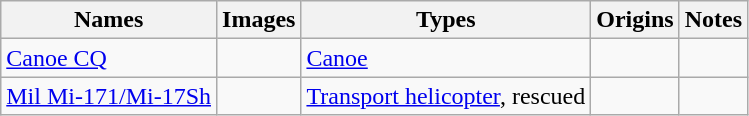<table class="wikitable">
<tr>
<th>Names</th>
<th>Images</th>
<th>Types</th>
<th>Origins</th>
<th>Notes</th>
</tr>
<tr>
<td><a href='#'>Canoe CQ</a></td>
<td></td>
<td><a href='#'>Canoe</a></td>
<td></td>
<td></td>
</tr>
<tr>
<td><a href='#'>Mil Mi-171/Mi-17Sh</a></td>
<td></td>
<td><a href='#'>Transport helicopter</a>, rescued</td>
<td></td>
<td></td>
</tr>
</table>
